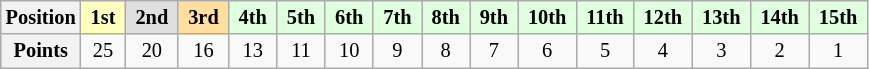<table class="wikitable" style="font-size:85%; text-align:center">
<tr>
<th>Position</th>
<td style="background:#ffffbf;"> <strong>1st</strong> </td>
<td style="background:#dfdfdf;"> <strong>2nd</strong> </td>
<td style="background:#ffdf9f;"> <strong>3rd</strong> </td>
<td style="background:#dfffdf;"> <strong>4th</strong> </td>
<td style="background:#dfffdf;"> <strong>5th</strong> </td>
<td style="background:#dfffdf;"> <strong>6th</strong> </td>
<td style="background:#dfffdf;"> <strong>7th</strong> </td>
<td style="background:#dfffdf;"> <strong>8th</strong> </td>
<td style="background:#dfffdf;"> <strong>9th</strong> </td>
<td style="background:#dfffdf;"> <strong>10th</strong> </td>
<td style="background:#dfffdf;"> <strong>11th</strong> </td>
<td style="background:#dfffdf;"> <strong>12th</strong> </td>
<td style="background:#dfffdf;"> <strong>13th</strong> </td>
<td style="background:#dfffdf;"> <strong>14th</strong> </td>
<td style="background:#dfffdf;"> <strong>15th</strong> </td>
</tr>
<tr>
<th>Points</th>
<td>25</td>
<td>20</td>
<td>16</td>
<td>13</td>
<td>11</td>
<td>10</td>
<td>9</td>
<td>8</td>
<td>7</td>
<td>6</td>
<td>5</td>
<td>4</td>
<td>3</td>
<td>2</td>
<td>1</td>
</tr>
</table>
